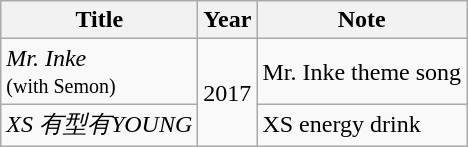<table class="wikitable">
<tr>
<th>Title</th>
<th>Year</th>
<th>Note</th>
</tr>
<tr>
<td><em>Mr. Inke</em><br><small>(with Semon)</small></td>
<td rowspan="2">2017</td>
<td>Mr. Inke theme song</td>
</tr>
<tr>
<td><em>XS 有型有YOUNG</em></td>
<td>XS energy drink</td>
</tr>
</table>
